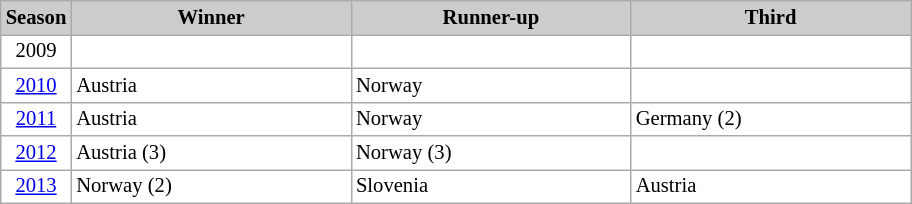<table class="wikitable plainrowheaders" style="background:#fff; font-size:86%; line-height:16px; border:grey solid 1px; border-collapse:collapse;">
<tr style="background:#ccc; text-align:center;">
<th style="background:#ccc;" width="40">Season</th>
<th style="background:#ccc;" width="180">Winner</th>
<th style="background:#ccc;" width="180">Runner-up</th>
<th style="background:#ccc;" width="180">Third</th>
</tr>
<tr>
<td align=center>2009</td>
<td></td>
<td></td>
<td></td>
</tr>
<tr>
<td align=center><a href='#'>2010</a></td>
<td> Austria</td>
<td> Norway</td>
<td></td>
</tr>
<tr>
<td align=center><a href='#'>2011</a></td>
<td> Austria</td>
<td> Norway</td>
<td> Germany (2)</td>
</tr>
<tr>
<td align=center><a href='#'>2012</a></td>
<td> Austria (3)</td>
<td> Norway (3)</td>
<td></td>
</tr>
<tr>
<td align=center><a href='#'>2013</a></td>
<td> Norway (2)</td>
<td> Slovenia</td>
<td> Austria</td>
</tr>
</table>
